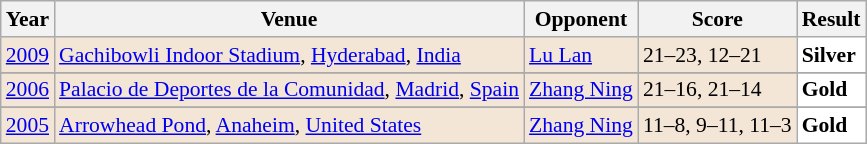<table class="sortable wikitable" style="font-size: 90%;">
<tr>
<th>Year</th>
<th>Venue</th>
<th>Opponent</th>
<th>Score</th>
<th>Result</th>
</tr>
<tr style="background:#F3E6D7">
<td align="center"><a href='#'>2009</a></td>
<td align="left"><a href='#'>Gachibowli Indoor Stadium</a>, <a href='#'>Hyderabad</a>, <a href='#'>India</a></td>
<td align="left"> <a href='#'>Lu Lan</a></td>
<td align="left">21–23, 12–21</td>
<td style="text-align:left; background:white"> <strong>Silver</strong></td>
</tr>
<tr>
</tr>
<tr style="background:#F3E6D7">
<td align="center"><a href='#'>2006</a></td>
<td align="left"><a href='#'>Palacio de Deportes de la Comunidad</a>, <a href='#'>Madrid</a>, <a href='#'>Spain</a></td>
<td align="left"> <a href='#'>Zhang Ning</a></td>
<td align="left">21–16, 21–14</td>
<td style="text-align:left; background:white"> <strong>Gold</strong></td>
</tr>
<tr>
</tr>
<tr style="background:#F3E6D7">
<td align="center"><a href='#'>2005</a></td>
<td align="left"><a href='#'>Arrowhead Pond</a>, <a href='#'>Anaheim</a>, <a href='#'>United States</a></td>
<td align="left"> <a href='#'>Zhang Ning</a></td>
<td align="left">11–8, 9–11, 11–3</td>
<td style="text-align:left; background:white"> <strong>Gold</strong></td>
</tr>
</table>
